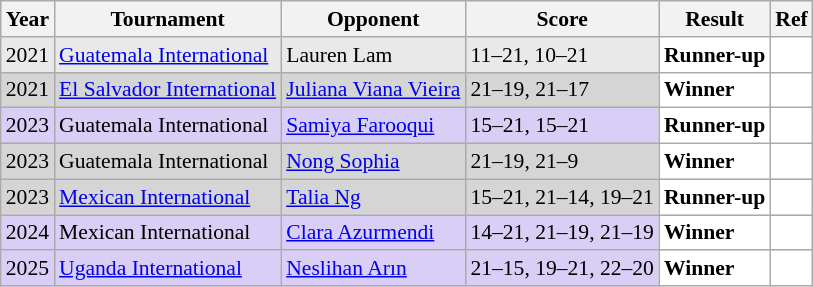<table class="sortable wikitable" style="font-size: 90%;">
<tr>
<th>Year</th>
<th>Tournament</th>
<th>Opponent</th>
<th>Score</th>
<th>Result</th>
<th>Ref</th>
</tr>
<tr style="background:#E9E9E9">
<td style="text-align:center">2021</td>
<td style="text-align:left"><a href='#'>Guatemala International</a></td>
<td style="text-align:left"> Lauren Lam</td>
<td style="text-align:left">11–21, 10–21</td>
<td style="text-align:left; background:white"> <strong>Runner-up</strong></td>
<td style="text-align:center; background:white"></td>
</tr>
<tr style="background:#D5D5D5">
<td style="text-align:center">2021</td>
<td style="text-align:left"><a href='#'>El Salvador International</a></td>
<td style="text-align:left"> <a href='#'>Juliana Viana Vieira</a></td>
<td style="text-align:left">21–19, 21–17</td>
<td style="text-align:left; background:white"> <strong>Winner</strong></td>
<td style="text-align:center; background:white"></td>
</tr>
<tr style="background:#D8CEF6">
<td align="center">2023</td>
<td align="left">Guatemala International</td>
<td align="left"> <a href='#'>Samiya Farooqui</a></td>
<td style="text-align:left">15–21, 15–21</td>
<td style="text-align:left; background:white"> <strong>Runner-up</strong></td>
<td style="text-align:center; background:white"></td>
</tr>
<tr style="background:#D5D5D5">
<td style="text-align:center">2023</td>
<td style="text-align:left">Guatemala International</td>
<td style="text-align:left"> <a href='#'>Nong Sophia</a></td>
<td style="text-align:left">21–19, 21–9</td>
<td style="text-align:left; background:white"> <strong>Winner</strong></td>
<td style="text-align:center; background:white"></td>
</tr>
<tr style="background:#D5D5D5">
<td align="center">2023</td>
<td align="left"><a href='#'>Mexican International</a></td>
<td align="left"> <a href='#'>Talia Ng</a></td>
<td style="text-align:left">15–21, 21–14, 19–21</td>
<td style="text-align:left; background:white"> <strong>Runner-up</strong></td>
<td style="text-align:center; background:white"></td>
</tr>
<tr style="background:#D8CEF6">
<td align="center">2024</td>
<td align="left">Mexican International</td>
<td align="left"> <a href='#'>Clara Azurmendi</a></td>
<td style="text-align:left">14–21, 21–19, 21–19</td>
<td style="text-align:left; background:white"> <strong>Winner</strong></td>
<td style="text-align:center; background:white"></td>
</tr>
<tr style="background:#D8CEF6">
<td align="center">2025</td>
<td align="left"><a href='#'>Uganda International</a></td>
<td align="left"> <a href='#'>Neslihan Arın</a></td>
<td style="text-align:left">21–15, 19–21, 22–20</td>
<td style="text-align:left; background:white"> <strong>Winner</strong></td>
<td style="text-align:center; background:white"></td>
</tr>
</table>
